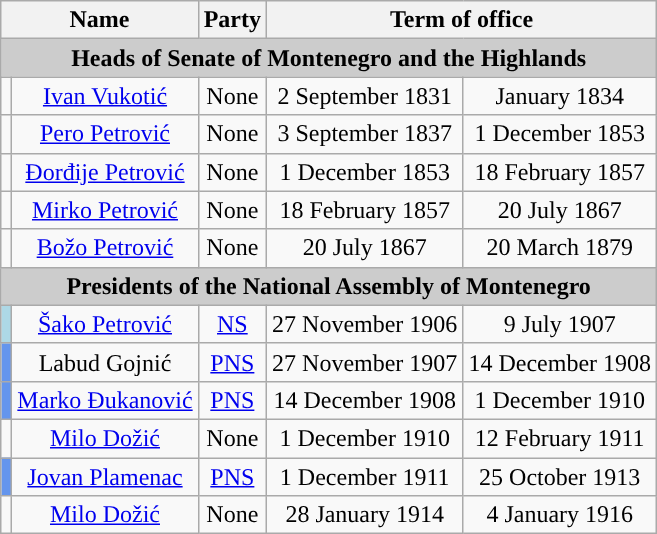<table class="wikitable" style="text-align:center">
<tr>
<th colspan=2>Name</th>
<th>Party</th>
<th colspan=2>Term of office</th>
</tr>
<tr>
<td colspan="6" bgcolor="cccccc"><strong>Heads of Senate of Montenegro and the Highlands</strong></td>
</tr>
<tr>
<td style="background:"></td>
<td><a href='#'>Ivan Vukotić</a></td>
<td>None</td>
<td>2 September 1831</td>
<td>January 1834</td>
</tr>
<tr>
<td style="background:"></td>
<td><a href='#'>Pero Petrović</a></td>
<td>None</td>
<td>3 September 1837</td>
<td>1 December 1853</td>
</tr>
<tr>
<td style="background:"></td>
<td><a href='#'>Đorđije Petrović</a></td>
<td>None</td>
<td>1 December 1853</td>
<td>18 February 1857</td>
</tr>
<tr>
<td style="background:"></td>
<td><a href='#'>Mirko Petrović</a></td>
<td>None</td>
<td>18 February 1857</td>
<td>20 July 1867</td>
</tr>
<tr>
<td style="background:"></td>
<td><a href='#'>Božo Petrović</a></td>
<td>None</td>
<td>20 July 1867</td>
<td>20 March 1879</td>
</tr>
<tr>
<td colspan="6" bgcolor="cccccc"><strong>Presidents of the National Assembly of Montenegro</strong></td>
</tr>
<tr>
<td style="background:lightblue;"></td>
<td><a href='#'>Šako Petrović</a></td>
<td><a href='#'>NS</a></td>
<td>27 November 1906</td>
<td>9 July 1907</td>
</tr>
<tr>
<td style="background:#6495ED;"></td>
<td>Labud Gojnić</td>
<td><a href='#'>PNS</a></td>
<td>27 November 1907</td>
<td>14 December 1908</td>
</tr>
<tr>
<td style="background:#6495ED;"></td>
<td><a href='#'>Marko Đukanović</a></td>
<td><a href='#'>PNS</a></td>
<td>14 December 1908</td>
<td>1 December 1910</td>
</tr>
<tr>
<td style="background:"></td>
<td><a href='#'>Milo Dožić</a></td>
<td>None</td>
<td>1 December 1910</td>
<td>12 February 1911</td>
</tr>
<tr>
<td style="background:#6495ED;"></td>
<td><a href='#'>Jovan Plamenac</a></td>
<td><a href='#'>PNS</a></td>
<td>1 December 1911</td>
<td>25 October 1913</td>
</tr>
<tr>
<td style="background:"></td>
<td><a href='#'>Milo Dožić</a></td>
<td>None</td>
<td>28 January 1914</td>
<td>4 January 1916</td>
</tr>
</table>
